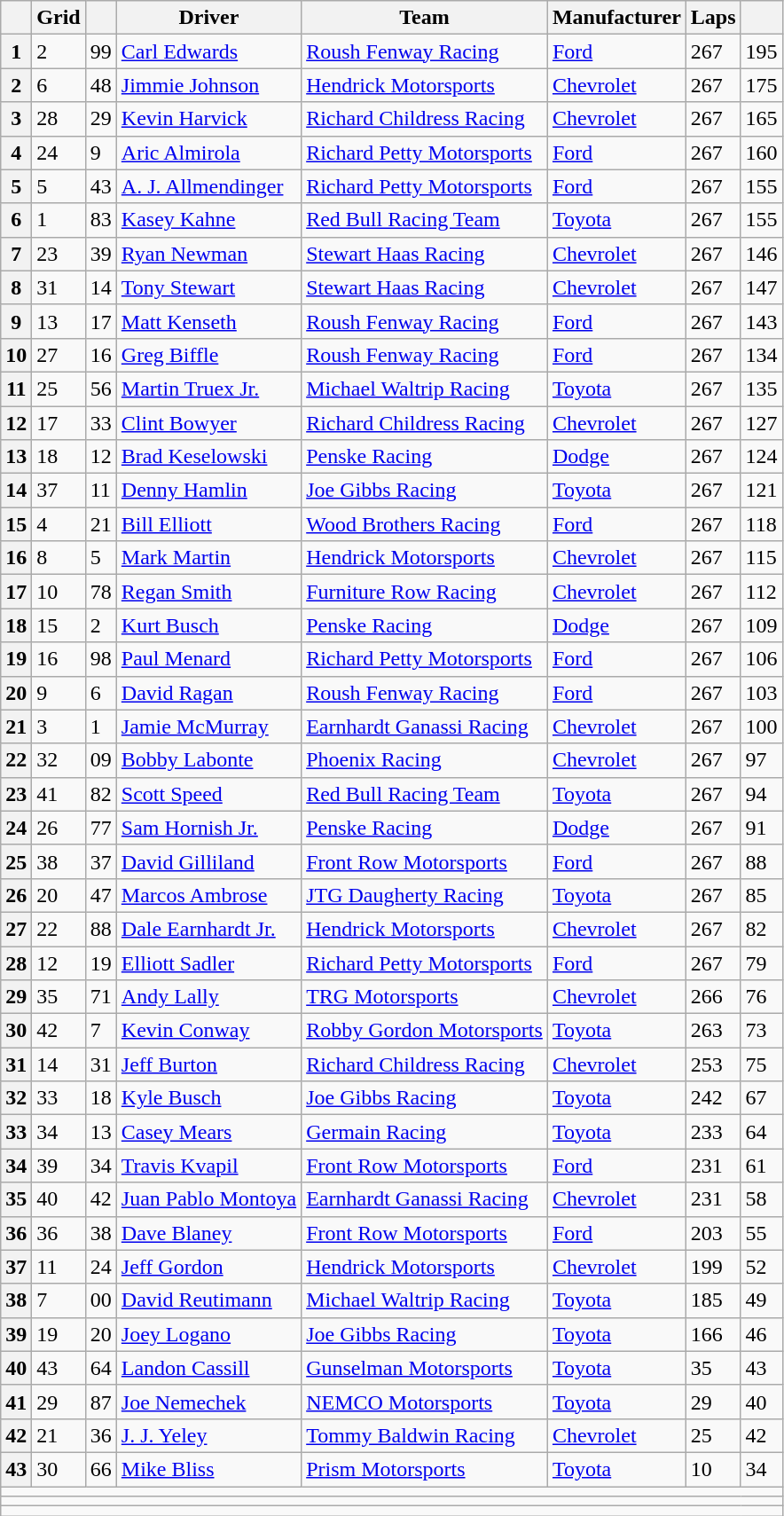<table class="wikitable" border="1">
<tr>
<th scope="col"></th>
<th scope="col">Grid</th>
<th scope="col"></th>
<th scope="col">Driver</th>
<th scope="col">Team</th>
<th scope="col">Manufacturer</th>
<th scope="col">Laps</th>
<th scope="col"></th>
</tr>
<tr>
<th scope="row">1</th>
<td>2</td>
<td>99</td>
<td><a href='#'>Carl Edwards</a></td>
<td><a href='#'>Roush Fenway Racing</a></td>
<td><a href='#'>Ford</a></td>
<td>267</td>
<td>195</td>
</tr>
<tr>
<th scope="row">2</th>
<td>6</td>
<td>48</td>
<td><a href='#'>Jimmie Johnson</a></td>
<td><a href='#'>Hendrick Motorsports</a></td>
<td><a href='#'>Chevrolet</a></td>
<td>267</td>
<td>175</td>
</tr>
<tr>
<th scope="row">3</th>
<td>28</td>
<td>29</td>
<td><a href='#'>Kevin Harvick</a></td>
<td><a href='#'>Richard Childress Racing</a></td>
<td><a href='#'>Chevrolet</a></td>
<td>267</td>
<td>165</td>
</tr>
<tr>
<th scope="row">4</th>
<td>24</td>
<td>9</td>
<td><a href='#'>Aric Almirola</a></td>
<td><a href='#'>Richard Petty Motorsports</a></td>
<td><a href='#'>Ford</a></td>
<td>267</td>
<td>160</td>
</tr>
<tr>
<th scope="row">5</th>
<td>5</td>
<td>43</td>
<td><a href='#'>A. J. Allmendinger</a></td>
<td><a href='#'>Richard Petty Motorsports</a></td>
<td><a href='#'>Ford</a></td>
<td>267</td>
<td>155</td>
</tr>
<tr>
<th scope="row">6</th>
<td>1</td>
<td>83</td>
<td><a href='#'>Kasey Kahne</a></td>
<td><a href='#'>Red Bull Racing Team</a></td>
<td><a href='#'>Toyota</a></td>
<td>267</td>
<td>155</td>
</tr>
<tr>
<th scope="row">7</th>
<td>23</td>
<td>39</td>
<td><a href='#'>Ryan Newman</a></td>
<td><a href='#'>Stewart Haas Racing</a></td>
<td><a href='#'>Chevrolet</a></td>
<td>267</td>
<td>146</td>
</tr>
<tr>
<th scope="row">8</th>
<td>31</td>
<td>14</td>
<td><a href='#'>Tony Stewart</a></td>
<td><a href='#'>Stewart Haas Racing</a></td>
<td><a href='#'>Chevrolet</a></td>
<td>267</td>
<td>147</td>
</tr>
<tr>
<th scope="row">9</th>
<td>13</td>
<td>17</td>
<td><a href='#'>Matt Kenseth</a></td>
<td><a href='#'>Roush Fenway Racing</a></td>
<td><a href='#'>Ford</a></td>
<td>267</td>
<td>143</td>
</tr>
<tr>
<th scope="row">10</th>
<td>27</td>
<td>16</td>
<td><a href='#'>Greg Biffle</a></td>
<td><a href='#'>Roush Fenway Racing</a></td>
<td><a href='#'>Ford</a></td>
<td>267</td>
<td>134</td>
</tr>
<tr>
<th scope="row">11</th>
<td>25</td>
<td>56</td>
<td><a href='#'>Martin Truex Jr.</a></td>
<td><a href='#'>Michael Waltrip Racing</a></td>
<td><a href='#'>Toyota</a></td>
<td>267</td>
<td>135</td>
</tr>
<tr>
<th scope="row">12</th>
<td>17</td>
<td>33</td>
<td><a href='#'>Clint Bowyer</a></td>
<td><a href='#'>Richard Childress Racing</a></td>
<td><a href='#'>Chevrolet</a></td>
<td>267</td>
<td>127</td>
</tr>
<tr>
<th scope="row">13</th>
<td>18</td>
<td>12</td>
<td><a href='#'>Brad Keselowski</a></td>
<td><a href='#'>Penske Racing</a></td>
<td><a href='#'>Dodge</a></td>
<td>267</td>
<td>124</td>
</tr>
<tr>
<th scope="row">14</th>
<td>37</td>
<td>11</td>
<td><a href='#'>Denny Hamlin</a></td>
<td><a href='#'>Joe Gibbs Racing</a></td>
<td><a href='#'>Toyota</a></td>
<td>267</td>
<td>121</td>
</tr>
<tr>
<th scope="row">15</th>
<td>4</td>
<td>21</td>
<td><a href='#'>Bill Elliott</a></td>
<td><a href='#'>Wood Brothers Racing</a></td>
<td><a href='#'>Ford</a></td>
<td>267</td>
<td>118</td>
</tr>
<tr>
<th scope="row">16</th>
<td>8</td>
<td>5</td>
<td><a href='#'>Mark Martin</a></td>
<td><a href='#'>Hendrick Motorsports</a></td>
<td><a href='#'>Chevrolet</a></td>
<td>267</td>
<td>115</td>
</tr>
<tr>
<th scope="row">17</th>
<td>10</td>
<td>78</td>
<td><a href='#'>Regan Smith</a></td>
<td><a href='#'>Furniture Row Racing</a></td>
<td><a href='#'>Chevrolet</a></td>
<td>267</td>
<td>112</td>
</tr>
<tr>
<th scope="row">18</th>
<td>15</td>
<td>2</td>
<td><a href='#'>Kurt Busch</a></td>
<td><a href='#'>Penske Racing</a></td>
<td><a href='#'>Dodge</a></td>
<td>267</td>
<td>109</td>
</tr>
<tr>
<th scope="row">19</th>
<td>16</td>
<td>98</td>
<td><a href='#'>Paul Menard</a></td>
<td><a href='#'>Richard Petty Motorsports</a></td>
<td><a href='#'>Ford</a></td>
<td>267</td>
<td>106</td>
</tr>
<tr>
<th scope="row">20</th>
<td>9</td>
<td>6</td>
<td><a href='#'>David Ragan</a></td>
<td><a href='#'>Roush Fenway Racing</a></td>
<td><a href='#'>Ford</a></td>
<td>267</td>
<td>103</td>
</tr>
<tr>
<th scope="row">21</th>
<td>3</td>
<td>1</td>
<td><a href='#'>Jamie McMurray</a></td>
<td><a href='#'>Earnhardt Ganassi Racing</a></td>
<td><a href='#'>Chevrolet</a></td>
<td>267</td>
<td>100</td>
</tr>
<tr>
<th scope="row">22</th>
<td>32</td>
<td>09</td>
<td><a href='#'>Bobby Labonte</a></td>
<td><a href='#'>Phoenix Racing</a></td>
<td><a href='#'>Chevrolet</a></td>
<td>267</td>
<td>97</td>
</tr>
<tr>
<th scope="row">23</th>
<td>41</td>
<td>82</td>
<td><a href='#'>Scott Speed</a></td>
<td><a href='#'>Red Bull Racing Team</a></td>
<td><a href='#'>Toyota</a></td>
<td>267</td>
<td>94</td>
</tr>
<tr>
<th scope="row">24</th>
<td>26</td>
<td>77</td>
<td><a href='#'>Sam Hornish Jr.</a></td>
<td><a href='#'>Penske Racing</a></td>
<td><a href='#'>Dodge</a></td>
<td>267</td>
<td>91</td>
</tr>
<tr>
<th scope="row">25</th>
<td>38</td>
<td>37</td>
<td><a href='#'>David Gilliland</a></td>
<td><a href='#'>Front Row Motorsports</a></td>
<td><a href='#'>Ford</a></td>
<td>267</td>
<td>88</td>
</tr>
<tr>
<th scope="row">26</th>
<td>20</td>
<td>47</td>
<td><a href='#'>Marcos Ambrose</a></td>
<td><a href='#'>JTG Daugherty Racing</a></td>
<td><a href='#'>Toyota</a></td>
<td>267</td>
<td>85</td>
</tr>
<tr>
<th scope="row">27</th>
<td>22</td>
<td>88</td>
<td><a href='#'>Dale Earnhardt Jr.</a></td>
<td><a href='#'>Hendrick Motorsports</a></td>
<td><a href='#'>Chevrolet</a></td>
<td>267</td>
<td>82</td>
</tr>
<tr>
<th scope="row">28</th>
<td>12</td>
<td>19</td>
<td><a href='#'>Elliott Sadler</a></td>
<td><a href='#'>Richard Petty Motorsports</a></td>
<td><a href='#'>Ford</a></td>
<td>267</td>
<td>79</td>
</tr>
<tr>
<th scope="row">29</th>
<td>35</td>
<td>71</td>
<td><a href='#'>Andy Lally</a></td>
<td><a href='#'>TRG Motorsports</a></td>
<td><a href='#'>Chevrolet</a></td>
<td>266</td>
<td>76</td>
</tr>
<tr>
<th scope="row">30</th>
<td>42</td>
<td>7</td>
<td><a href='#'>Kevin Conway</a></td>
<td><a href='#'>Robby Gordon Motorsports</a></td>
<td><a href='#'>Toyota</a></td>
<td>263</td>
<td>73</td>
</tr>
<tr>
<th scope="row">31</th>
<td>14</td>
<td>31</td>
<td><a href='#'>Jeff Burton</a></td>
<td><a href='#'>Richard Childress Racing</a></td>
<td><a href='#'>Chevrolet</a></td>
<td>253</td>
<td>75</td>
</tr>
<tr>
<th scope="row">32</th>
<td>33</td>
<td>18</td>
<td><a href='#'>Kyle Busch</a></td>
<td><a href='#'>Joe Gibbs Racing</a></td>
<td><a href='#'>Toyota</a></td>
<td>242</td>
<td>67</td>
</tr>
<tr>
<th scope="row">33</th>
<td>34</td>
<td>13</td>
<td><a href='#'>Casey Mears</a></td>
<td><a href='#'>Germain Racing</a></td>
<td><a href='#'>Toyota</a></td>
<td>233</td>
<td>64</td>
</tr>
<tr>
<th scope="row">34</th>
<td>39</td>
<td>34</td>
<td><a href='#'>Travis Kvapil</a></td>
<td><a href='#'>Front Row Motorsports</a></td>
<td><a href='#'>Ford</a></td>
<td>231</td>
<td>61</td>
</tr>
<tr>
<th scope="row">35</th>
<td>40</td>
<td>42</td>
<td><a href='#'>Juan Pablo Montoya</a></td>
<td><a href='#'>Earnhardt Ganassi Racing</a></td>
<td><a href='#'>Chevrolet</a></td>
<td>231</td>
<td>58</td>
</tr>
<tr>
<th scope="row">36</th>
<td>36</td>
<td>38</td>
<td><a href='#'>Dave Blaney</a></td>
<td><a href='#'>Front Row Motorsports</a></td>
<td><a href='#'>Ford</a></td>
<td>203</td>
<td>55</td>
</tr>
<tr>
<th scope="row">37</th>
<td>11</td>
<td>24</td>
<td><a href='#'>Jeff Gordon</a></td>
<td><a href='#'>Hendrick Motorsports</a></td>
<td><a href='#'>Chevrolet</a></td>
<td>199</td>
<td>52</td>
</tr>
<tr>
<th scope="row">38</th>
<td>7</td>
<td>00</td>
<td><a href='#'>David Reutimann</a></td>
<td><a href='#'>Michael Waltrip Racing</a></td>
<td><a href='#'>Toyota</a></td>
<td>185</td>
<td>49</td>
</tr>
<tr>
<th scope="row">39</th>
<td>19</td>
<td>20</td>
<td><a href='#'>Joey Logano</a></td>
<td><a href='#'>Joe Gibbs Racing</a></td>
<td><a href='#'>Toyota</a></td>
<td>166</td>
<td>46</td>
</tr>
<tr>
<th scope="row">40</th>
<td>43</td>
<td>64</td>
<td><a href='#'>Landon Cassill</a></td>
<td><a href='#'>Gunselman Motorsports</a></td>
<td><a href='#'>Toyota</a></td>
<td>35</td>
<td>43</td>
</tr>
<tr>
<th scope="row">41</th>
<td>29</td>
<td>87</td>
<td><a href='#'>Joe Nemechek</a></td>
<td><a href='#'>NEMCO Motorsports</a></td>
<td><a href='#'>Toyota</a></td>
<td>29</td>
<td>40</td>
</tr>
<tr>
<th scope="row">42</th>
<td>21</td>
<td>36</td>
<td><a href='#'>J. J. Yeley</a></td>
<td><a href='#'>Tommy Baldwin Racing</a></td>
<td><a href='#'>Chevrolet</a></td>
<td>25</td>
<td>42</td>
</tr>
<tr>
<th scope="row">43</th>
<td>30</td>
<td>66</td>
<td><a href='#'>Mike Bliss</a></td>
<td><a href='#'>Prism Motorsports</a></td>
<td><a href='#'>Toyota</a></td>
<td>10</td>
<td>34</td>
</tr>
<tr class="sortbottom">
<td colspan="8"></td>
</tr>
<tr class="sortbottom">
<td colspan="8"></td>
</tr>
<tr class="sortbottom">
<td colspan="8"></td>
</tr>
</table>
